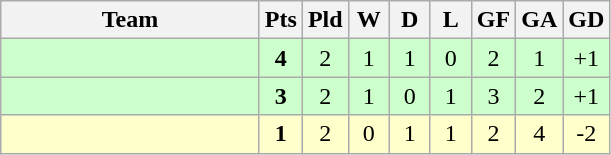<table class="wikitable" style="text-align:center;">
<tr>
<th width=165>Team</th>
<th width=20>Pts</th>
<th width=20>Pld</th>
<th width=20>W</th>
<th width=20>D</th>
<th width=20>L</th>
<th width=20>GF</th>
<th width=20>GA</th>
<th width=20>GD</th>
</tr>
<tr style="text-align:center; background:#cfc;">
<td style="text-align:left;"></td>
<td><strong>4</strong></td>
<td>2</td>
<td>1</td>
<td>1</td>
<td>0</td>
<td>2</td>
<td>1</td>
<td>+1</td>
</tr>
<tr style="text-align:center; background:#cfc;">
<td style="text-align:left;"></td>
<td><strong>3</strong></td>
<td>2</td>
<td>1</td>
<td>0</td>
<td>1</td>
<td>3</td>
<td>2</td>
<td>+1</td>
</tr>
<tr style="text-align:center; background:#ffc;">
<td style="text-align:left;"></td>
<td><strong>1</strong></td>
<td>2</td>
<td>0</td>
<td>1</td>
<td>1</td>
<td>2</td>
<td>4</td>
<td>-2</td>
</tr>
</table>
